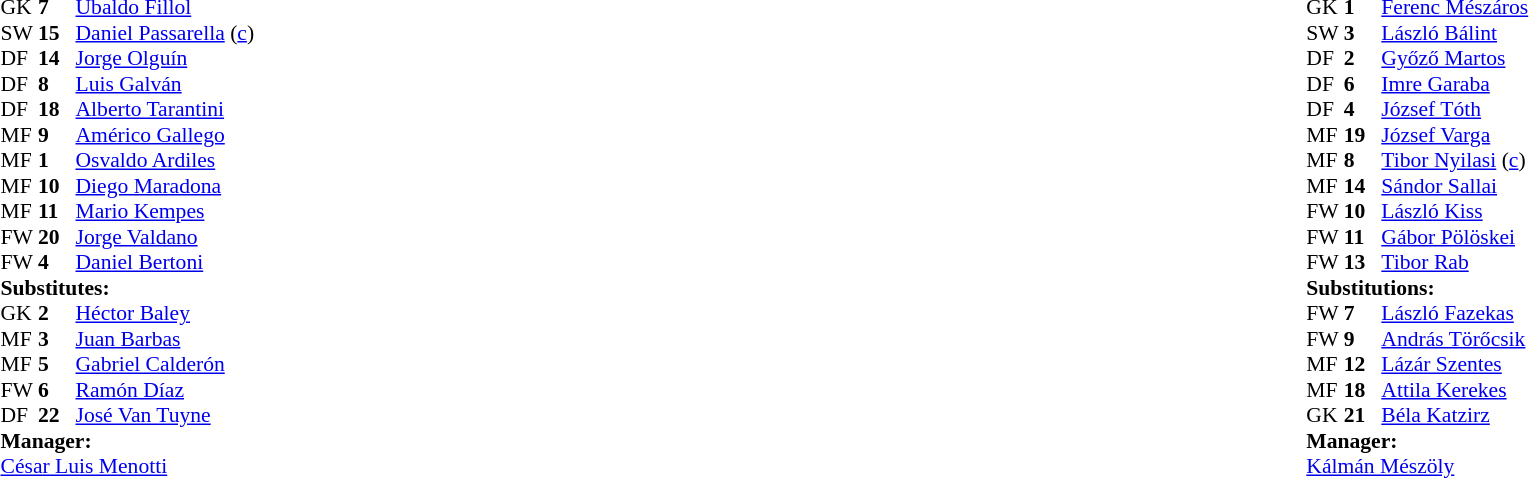<table width="100%">
<tr>
<td valign="top" width="50%"><br><table style="font-size: 90%" cellspacing="0" cellpadding="0">
<tr>
<th width="25"></th>
<th width="25"></th>
</tr>
<tr>
<td>GK</td>
<td><strong>7</strong></td>
<td><a href='#'>Ubaldo Fillol</a></td>
</tr>
<tr>
<td>SW</td>
<td><strong>15</strong></td>
<td><a href='#'>Daniel Passarella</a> (<a href='#'>c</a>)</td>
</tr>
<tr>
<td>DF</td>
<td><strong>14</strong></td>
<td><a href='#'>Jorge Olguín</a></td>
</tr>
<tr>
<td>DF</td>
<td><strong>8</strong></td>
<td><a href='#'>Luis Galván</a></td>
</tr>
<tr>
<td>DF</td>
<td><strong>18</strong></td>
<td><a href='#'>Alberto Tarantini</a></td>
<td></td>
<td></td>
</tr>
<tr>
<td>MF</td>
<td><strong>9</strong></td>
<td><a href='#'>Américo Gallego</a></td>
</tr>
<tr>
<td>MF</td>
<td><strong>1</strong></td>
<td><a href='#'>Osvaldo Ardiles</a></td>
</tr>
<tr>
<td>MF</td>
<td><strong>10</strong></td>
<td><a href='#'>Diego Maradona</a></td>
</tr>
<tr>
<td>MF</td>
<td><strong>11</strong></td>
<td><a href='#'>Mario Kempes</a></td>
</tr>
<tr>
<td>FW</td>
<td><strong>20</strong></td>
<td><a href='#'>Jorge Valdano</a></td>
<td></td>
<td></td>
</tr>
<tr>
<td>FW</td>
<td><strong>4</strong></td>
<td><a href='#'>Daniel Bertoni</a></td>
</tr>
<tr>
<td colspan=3><strong>Substitutes:</strong></td>
</tr>
<tr>
<td>GK</td>
<td><strong>2</strong></td>
<td><a href='#'>Héctor Baley</a></td>
</tr>
<tr>
<td>MF</td>
<td><strong>3</strong></td>
<td><a href='#'>Juan Barbas</a></td>
<td></td>
<td></td>
</tr>
<tr>
<td>MF</td>
<td><strong>5</strong></td>
<td><a href='#'>Gabriel Calderón</a></td>
<td></td>
<td></td>
</tr>
<tr>
<td>FW</td>
<td><strong>6</strong></td>
<td><a href='#'>Ramón Díaz</a></td>
</tr>
<tr>
<td>DF</td>
<td><strong>22</strong></td>
<td><a href='#'>José Van Tuyne</a></td>
</tr>
<tr>
<td colspan=3><strong>Manager:</strong></td>
</tr>
<tr>
<td colspan=4><a href='#'>César Luis Menotti</a></td>
</tr>
</table>
</td>
<td valign="top" width="50%"><br><table style="font-size: 90%" cellspacing="0" cellpadding="0" align="center">
<tr>
<th width=25></th>
<th width=25></th>
</tr>
<tr>
<td>GK</td>
<td><strong>1</strong></td>
<td><a href='#'>Ferenc Mészáros</a></td>
</tr>
<tr>
<td>SW</td>
<td><strong>3</strong></td>
<td><a href='#'>László Bálint</a></td>
</tr>
<tr>
<td>DF</td>
<td><strong>2</strong></td>
<td><a href='#'>Győző Martos</a></td>
<td></td>
<td></td>
</tr>
<tr>
<td>DF</td>
<td><strong>6</strong></td>
<td><a href='#'>Imre Garaba</a></td>
</tr>
<tr>
<td>DF</td>
<td><strong>4</strong></td>
<td><a href='#'>József Tóth</a></td>
</tr>
<tr>
<td>MF</td>
<td><strong>19</strong></td>
<td><a href='#'>József Varga</a></td>
</tr>
<tr>
<td>MF</td>
<td><strong>8</strong></td>
<td><a href='#'>Tibor Nyilasi</a> (<a href='#'>c</a>)</td>
</tr>
<tr>
<td>MF</td>
<td><strong>14</strong></td>
<td><a href='#'>Sándor Sallai</a></td>
</tr>
<tr>
<td>FW</td>
<td><strong>10</strong></td>
<td><a href='#'>László Kiss</a></td>
<td></td>
<td></td>
</tr>
<tr>
<td>FW</td>
<td><strong>11</strong></td>
<td><a href='#'>Gábor Pölöskei</a></td>
</tr>
<tr>
<td>FW</td>
<td><strong>13</strong></td>
<td><a href='#'>Tibor Rab</a></td>
</tr>
<tr>
<td colspan=3><strong>Substitutions:</strong></td>
</tr>
<tr>
<td>FW</td>
<td><strong>7</strong></td>
<td><a href='#'>László Fazekas</a></td>
<td></td>
<td></td>
</tr>
<tr>
<td>FW</td>
<td><strong>9</strong></td>
<td><a href='#'>András Törőcsik</a></td>
</tr>
<tr>
<td>MF</td>
<td><strong>12</strong></td>
<td><a href='#'>Lázár Szentes</a></td>
<td></td>
<td></td>
</tr>
<tr>
<td>MF</td>
<td><strong>18</strong></td>
<td><a href='#'>Attila Kerekes</a></td>
</tr>
<tr>
<td>GK</td>
<td><strong>21</strong></td>
<td><a href='#'>Béla Katzirz</a></td>
</tr>
<tr>
<td colspan=3><strong>Manager:</strong></td>
</tr>
<tr>
<td colspan=4><a href='#'>Kálmán Mészöly</a></td>
</tr>
</table>
</td>
</tr>
</table>
